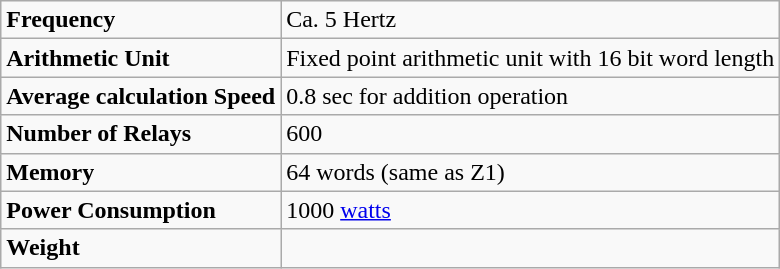<table class="wikitable">
<tr>
<td><strong>Frequency</strong></td>
<td>Ca. 5 Hertz</td>
</tr>
<tr>
<td><strong>Arithmetic Unit</strong></td>
<td>Fixed point arithmetic unit with 16 bit word length</td>
</tr>
<tr>
<td><strong>Average calculation Speed</strong></td>
<td>0.8 sec for addition operation</td>
</tr>
<tr>
<td><strong>Number of Relays</strong></td>
<td>600</td>
</tr>
<tr>
<td><strong>Memory</strong></td>
<td>64 words (same as Z1)</td>
</tr>
<tr>
<td><strong>Power Consumption</strong></td>
<td>1000 <a href='#'>watts</a></td>
</tr>
<tr>
<td><strong>Weight</strong></td>
<td></td>
</tr>
</table>
